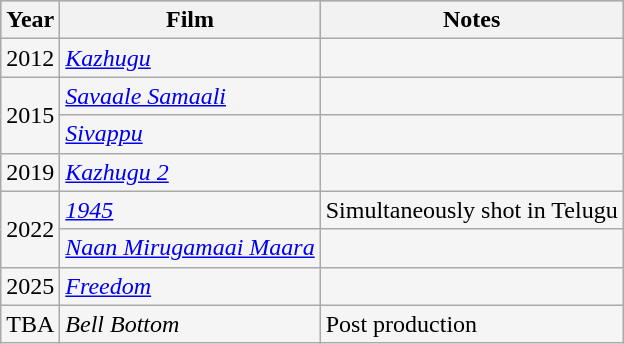<table class="wikitable sortable" style="background:#f5f5f5;">
<tr style="background:#B0C4DE;">
<th>Year</th>
<th>Film</th>
<th class=unsortable>Notes</th>
</tr>
<tr>
<td>2012</td>
<td><em><a href='#'>Kazhugu</a></em></td>
<td></td>
</tr>
<tr>
<td rowspan=2>2015</td>
<td><em><a href='#'>Savaale Samaali</a></em></td>
<td></td>
</tr>
<tr>
<td><em><a href='#'>Sivappu</a></em></td>
<td></td>
</tr>
<tr>
<td>2019</td>
<td><em><a href='#'>Kazhugu 2</a></em></td>
<td></td>
</tr>
<tr>
<td rowspan=2>2022</td>
<td><em><a href='#'>1945</a></em></td>
<td>Simultaneously shot in Telugu</td>
</tr>
<tr>
<td><em><a href='#'>Naan Mirugamaai Maara</a></em></td>
<td></td>
</tr>
<tr>
<td>2025</td>
<td><em><a href='#'>Freedom</a></em></td>
<td></td>
</tr>
<tr>
<td>TBA</td>
<td><em>Bell Bottom</em></td>
<td>Post production</td>
</tr>
</table>
